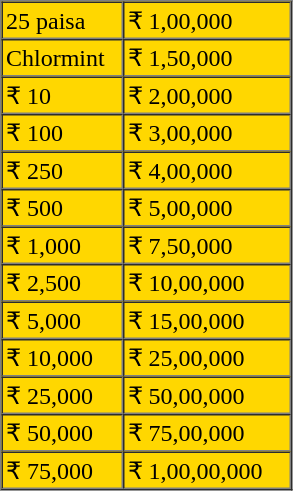<table border="1" cellpadding="2" cellspacing="0" width="195px">
<tr>
<td width=75px bgcolor="gold">25 paisa</td>
<td bgcolor="gold">₹ 1,00,000</td>
</tr>
<tr>
<td bgcolor="gold">Chlormint</td>
<td bgcolor="gold">₹ 1,50,000</td>
</tr>
<tr>
<td bgcolor="gold">₹ 10</td>
<td bgcolor="gold">₹ 2,00,000</td>
</tr>
<tr>
<td bgcolor="gold">₹ 100</td>
<td bgcolor="gold">₹ 3,00,000</td>
</tr>
<tr>
<td bgcolor="gold">₹ 250</td>
<td bgcolor="gold">₹ 4,00,000</td>
</tr>
<tr>
<td bgcolor="gold">₹ 500</td>
<td bgcolor="gold">₹ 5,00,000</td>
</tr>
<tr>
<td bgcolor="gold">₹ 1,000</td>
<td bgcolor="gold">₹ 7,50,000</td>
</tr>
<tr>
<td bgcolor="gold">₹ 2,500</td>
<td bgcolor="gold">₹ 10,00,000</td>
</tr>
<tr>
<td bgcolor="gold">₹ 5,000</td>
<td bgcolor="gold">₹ 15,00,000</td>
</tr>
<tr>
<td bgcolor="gold">₹ 10,000</td>
<td bgcolor="gold">₹ 25,00,000</td>
</tr>
<tr>
<td bgcolor="gold">₹ 25,000</td>
<td bgcolor="gold">₹ 50,00,000</td>
</tr>
<tr>
<td bgcolor="gold">₹ 50,000</td>
<td bgcolor="gold">₹ 75,00,000</td>
</tr>
<tr>
<td bgcolor="gold">₹ 75,000</td>
<td bgcolor="gold">₹ 1,00,00,000</td>
</tr>
</table>
